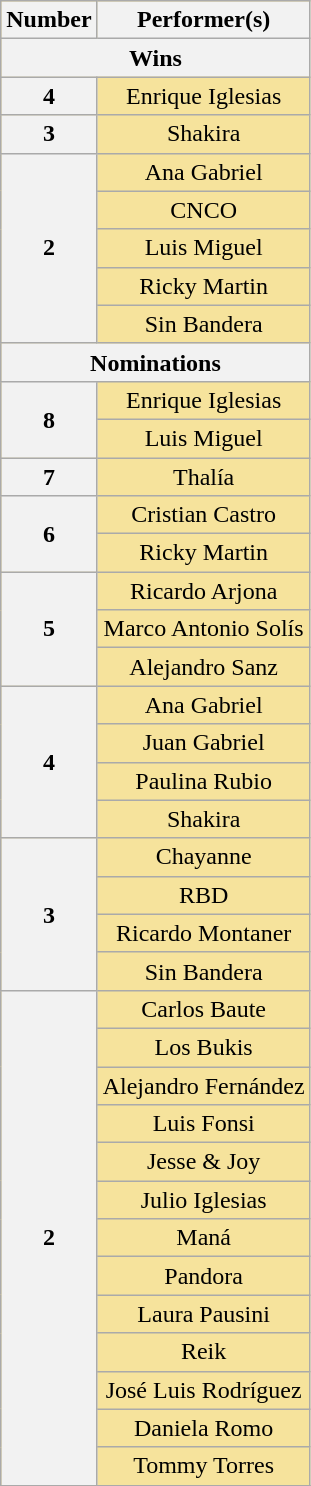<table class="wikitable" rowspan=2 style="text-align: center; background: #f6e39c">
<tr>
<th scope="col" style="width:55px;">Number</th>
<th scope="col" style="text-align:center;">Performer(s)</th>
</tr>
<tr>
<th colspan="2">Wins</th>
</tr>
<tr>
<th scope="row" rowspan=1 style="text-align:center">4</th>
<td>Enrique Iglesias</td>
</tr>
<tr>
<th scope="row" rowspan=1 style="text-align:center">3</th>
<td>Shakira</td>
</tr>
<tr>
<th scope="row" rowspan=5 style="text-align:center">2</th>
<td>Ana Gabriel</td>
</tr>
<tr>
<td>CNCO</td>
</tr>
<tr>
<td>Luis Miguel</td>
</tr>
<tr>
<td>Ricky Martin</td>
</tr>
<tr>
<td>Sin Bandera</td>
</tr>
<tr>
<th colspan="2">Nominations</th>
</tr>
<tr>
<th scope="row" rowspan=2 style="text-align:center">8</th>
<td>Enrique Iglesias</td>
</tr>
<tr>
<td>Luis Miguel</td>
</tr>
<tr>
<th scope="row" rowspan=1 style="text-align:center">7</th>
<td>Thalía</td>
</tr>
<tr>
<th scope="row" rowspan=2 style="text-align:center">6</th>
<td>Cristian Castro</td>
</tr>
<tr>
<td>Ricky Martin</td>
</tr>
<tr>
<th scope="row" rowspan=3 style="text-align:center">5</th>
<td>Ricardo Arjona</td>
</tr>
<tr>
<td>Marco Antonio Solís</td>
</tr>
<tr>
<td>Alejandro Sanz</td>
</tr>
<tr>
<th scope="row" rowspan=4 style="text-align:center">4</th>
<td>Ana Gabriel</td>
</tr>
<tr>
<td>Juan Gabriel</td>
</tr>
<tr>
<td>Paulina Rubio</td>
</tr>
<tr>
<td>Shakira</td>
</tr>
<tr>
<th scope="row" rowspan=4 style="text-align:center">3</th>
<td>Chayanne</td>
</tr>
<tr>
<td>RBD</td>
</tr>
<tr>
<td>Ricardo Montaner</td>
</tr>
<tr>
<td>Sin Bandera</td>
</tr>
<tr>
<th scope="row" rowspan=13 style="text-align:center">2</th>
<td>Carlos Baute</td>
</tr>
<tr>
<td>Los Bukis</td>
</tr>
<tr>
<td>Alejandro Fernández</td>
</tr>
<tr>
<td>Luis Fonsi</td>
</tr>
<tr>
<td>Jesse & Joy</td>
</tr>
<tr>
<td>Julio Iglesias</td>
</tr>
<tr>
<td>Maná</td>
</tr>
<tr>
<td>Pandora</td>
</tr>
<tr>
<td>Laura Pausini</td>
</tr>
<tr>
<td>Reik</td>
</tr>
<tr>
<td>José Luis Rodríguez</td>
</tr>
<tr>
<td>Daniela Romo</td>
</tr>
<tr>
<td>Tommy Torres</td>
</tr>
<tr>
</tr>
</table>
